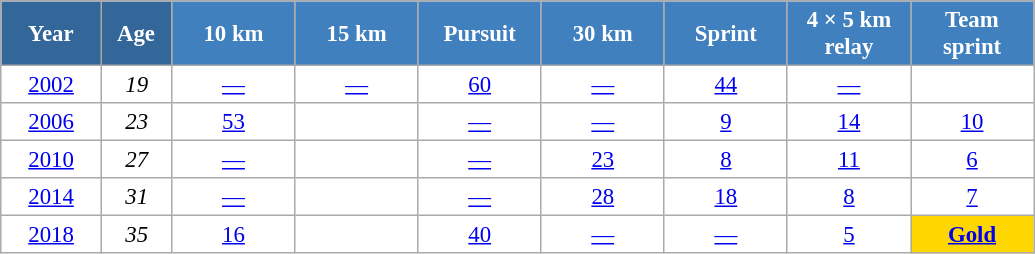<table class="wikitable" style="font-size:95%; text-align:center; border:grey solid 1px; border-collapse:collapse; background:#ffffff;">
<tr>
<th style="background-color:#369; color:white; width:60px;"> Year </th>
<th style="background-color:#369; color:white; width:40px;"> Age </th>
<th style="background-color:#4180be; color:white; width:75px;"> 10 km </th>
<th style="background-color:#4180be; color:white; width:75px;"> 15 km </th>
<th style="background-color:#4180be; color:white; width:75px;"> Pursuit </th>
<th style="background-color:#4180be; color:white; width:75px;"> 30 km </th>
<th style="background-color:#4180be; color:white; width:75px;"> Sprint </th>
<th style="background-color:#4180be; color:white; width:75px;"> 4 × 5 km <br> relay </th>
<th style="background-color:#4180be; color:white; width:75px;"> Team <br> sprint </th>
</tr>
<tr>
<td><a href='#'>2002</a></td>
<td><em>19</em></td>
<td><a href='#'>—</a></td>
<td><a href='#'>—</a></td>
<td><a href='#'>60</a></td>
<td><a href='#'>—</a></td>
<td><a href='#'>44</a></td>
<td><a href='#'>—</a></td>
<td></td>
</tr>
<tr>
<td><a href='#'>2006</a></td>
<td><em>23</em></td>
<td><a href='#'>53</a></td>
<td></td>
<td><a href='#'>—</a></td>
<td><a href='#'>—</a></td>
<td><a href='#'>9</a></td>
<td><a href='#'>14</a></td>
<td><a href='#'>10</a></td>
</tr>
<tr>
<td><a href='#'>2010</a></td>
<td><em>27</em></td>
<td><a href='#'>—</a></td>
<td></td>
<td><a href='#'>—</a></td>
<td><a href='#'>23</a></td>
<td><a href='#'>8</a></td>
<td><a href='#'>11</a></td>
<td><a href='#'>6</a></td>
</tr>
<tr>
<td><a href='#'>2014</a></td>
<td><em>31</em></td>
<td><a href='#'>—</a></td>
<td></td>
<td><a href='#'>—</a></td>
<td><a href='#'>28</a></td>
<td><a href='#'>18</a></td>
<td><a href='#'>8</a></td>
<td><a href='#'>7</a></td>
</tr>
<tr>
<td><a href='#'>2018</a></td>
<td><em>35</em></td>
<td><a href='#'>16</a></td>
<td></td>
<td><a href='#'>40</a></td>
<td><a href='#'>—</a></td>
<td><a href='#'>—</a></td>
<td><a href='#'>5</a></td>
<td style="background:gold;"><a href='#'><strong>Gold</strong></a></td>
</tr>
</table>
